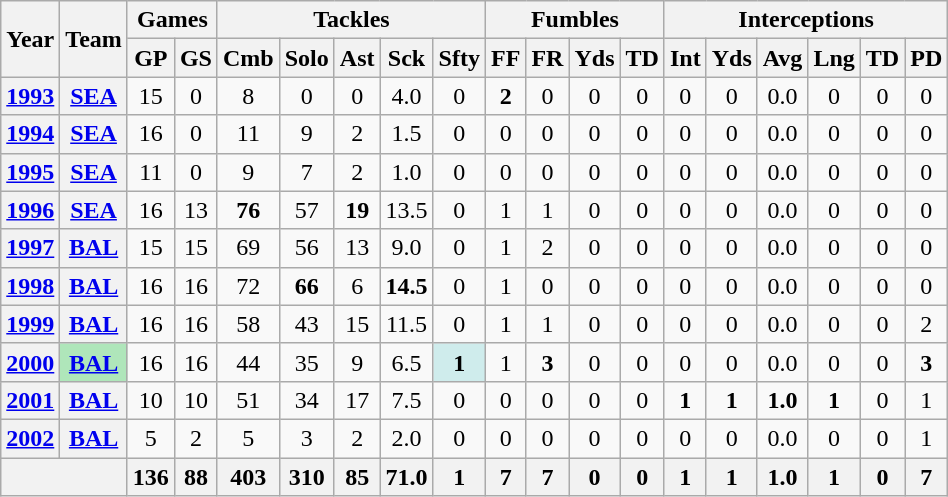<table class="wikitable" style="text-align:center;">
<tr>
<th rowspan="2">Year</th>
<th rowspan="2">Team</th>
<th colspan="2">Games</th>
<th colspan="5">Tackles</th>
<th colspan="4">Fumbles</th>
<th colspan="6">Interceptions</th>
</tr>
<tr>
<th>GP</th>
<th>GS</th>
<th>Cmb</th>
<th>Solo</th>
<th>Ast</th>
<th>Sck</th>
<th>Sfty</th>
<th>FF</th>
<th>FR</th>
<th>Yds</th>
<th>TD</th>
<th>Int</th>
<th>Yds</th>
<th>Avg</th>
<th>Lng</th>
<th>TD</th>
<th>PD</th>
</tr>
<tr>
<th><a href='#'>1993</a></th>
<th><a href='#'>SEA</a></th>
<td>15</td>
<td>0</td>
<td>8</td>
<td>0</td>
<td>0</td>
<td>4.0</td>
<td>0</td>
<td><strong>2</strong></td>
<td>0</td>
<td>0</td>
<td>0</td>
<td>0</td>
<td>0</td>
<td>0.0</td>
<td>0</td>
<td>0</td>
<td>0</td>
</tr>
<tr>
<th><a href='#'>1994</a></th>
<th><a href='#'>SEA</a></th>
<td>16</td>
<td>0</td>
<td>11</td>
<td>9</td>
<td>2</td>
<td>1.5</td>
<td>0</td>
<td>0</td>
<td>0</td>
<td>0</td>
<td>0</td>
<td>0</td>
<td>0</td>
<td>0.0</td>
<td>0</td>
<td>0</td>
<td>0</td>
</tr>
<tr>
<th><a href='#'>1995</a></th>
<th><a href='#'>SEA</a></th>
<td>11</td>
<td>0</td>
<td>9</td>
<td>7</td>
<td>2</td>
<td>1.0</td>
<td>0</td>
<td>0</td>
<td>0</td>
<td>0</td>
<td>0</td>
<td>0</td>
<td>0</td>
<td>0.0</td>
<td>0</td>
<td>0</td>
<td>0</td>
</tr>
<tr>
<th><a href='#'>1996</a></th>
<th><a href='#'>SEA</a></th>
<td>16</td>
<td>13</td>
<td><strong>76</strong></td>
<td>57</td>
<td><strong>19</strong></td>
<td>13.5</td>
<td>0</td>
<td>1</td>
<td>1</td>
<td>0</td>
<td>0</td>
<td>0</td>
<td>0</td>
<td>0.0</td>
<td>0</td>
<td>0</td>
<td>0</td>
</tr>
<tr>
<th><a href='#'>1997</a></th>
<th><a href='#'>BAL</a></th>
<td>15</td>
<td>15</td>
<td>69</td>
<td>56</td>
<td>13</td>
<td>9.0</td>
<td>0</td>
<td>1</td>
<td>2</td>
<td>0</td>
<td>0</td>
<td>0</td>
<td>0</td>
<td>0.0</td>
<td>0</td>
<td>0</td>
<td>0</td>
</tr>
<tr>
<th><a href='#'>1998</a></th>
<th><a href='#'>BAL</a></th>
<td>16</td>
<td>16</td>
<td>72</td>
<td><strong>66</strong></td>
<td>6</td>
<td><strong>14.5</strong></td>
<td>0</td>
<td>1</td>
<td>0</td>
<td>0</td>
<td>0</td>
<td>0</td>
<td>0</td>
<td>0.0</td>
<td>0</td>
<td>0</td>
<td>0</td>
</tr>
<tr>
<th><a href='#'>1999</a></th>
<th><a href='#'>BAL</a></th>
<td>16</td>
<td>16</td>
<td>58</td>
<td>43</td>
<td>15</td>
<td>11.5</td>
<td>0</td>
<td>1</td>
<td>1</td>
<td>0</td>
<td>0</td>
<td>0</td>
<td>0</td>
<td>0.0</td>
<td>0</td>
<td>0</td>
<td>2</td>
</tr>
<tr>
<th><a href='#'>2000</a></th>
<th style="background:#afe6ba;"><a href='#'>BAL</a></th>
<td>16</td>
<td>16</td>
<td>44</td>
<td>35</td>
<td>9</td>
<td>6.5</td>
<td style="background:#cfecec;"><strong>1</strong></td>
<td>1</td>
<td><strong>3 </strong></td>
<td>0</td>
<td>0</td>
<td>0</td>
<td>0</td>
<td>0.0</td>
<td>0</td>
<td>0</td>
<td><strong>3</strong></td>
</tr>
<tr>
<th><a href='#'>2001</a></th>
<th><a href='#'>BAL</a></th>
<td>10</td>
<td>10</td>
<td>51</td>
<td>34</td>
<td>17</td>
<td>7.5</td>
<td>0</td>
<td>0</td>
<td>0</td>
<td>0</td>
<td>0</td>
<td><strong>1</strong></td>
<td><strong>1</strong></td>
<td><strong>1.0</strong></td>
<td><strong>1</strong></td>
<td>0</td>
<td>1</td>
</tr>
<tr>
<th><a href='#'>2002</a></th>
<th><a href='#'>BAL</a></th>
<td>5</td>
<td>2</td>
<td>5</td>
<td>3</td>
<td>2</td>
<td>2.0</td>
<td>0</td>
<td>0</td>
<td>0</td>
<td>0</td>
<td>0</td>
<td>0</td>
<td>0</td>
<td>0.0</td>
<td>0</td>
<td>0</td>
<td>1</td>
</tr>
<tr>
<th colspan="2"></th>
<th>136</th>
<th>88</th>
<th>403</th>
<th>310</th>
<th>85</th>
<th>71.0</th>
<th>1</th>
<th>7</th>
<th>7</th>
<th>0</th>
<th>0</th>
<th>1</th>
<th>1</th>
<th>1.0</th>
<th>1</th>
<th>0</th>
<th>7</th>
</tr>
</table>
